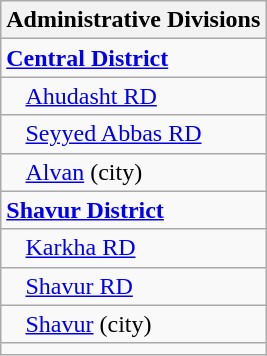<table class="wikitable">
<tr>
<th>Administrative Divisions</th>
</tr>
<tr>
<td><strong><a href='#'>Central District</a></strong></td>
</tr>
<tr>
<td style="padding-left: 1em;"><a href='#'>Ahudasht RD</a></td>
</tr>
<tr>
<td style="padding-left: 1em;"><a href='#'>Seyyed Abbas RD</a></td>
</tr>
<tr>
<td style="padding-left: 1em;"><a href='#'>Alvan</a> (city)</td>
</tr>
<tr>
<td><strong><a href='#'>Shavur District</a></strong></td>
</tr>
<tr>
<td style="padding-left: 1em;"><a href='#'>Karkha RD</a></td>
</tr>
<tr>
<td style="padding-left: 1em;"><a href='#'>Shavur RD</a></td>
</tr>
<tr>
<td style="padding-left: 1em;"><a href='#'>Shavur</a> (city)</td>
</tr>
<tr>
<td colspan=4></td>
</tr>
</table>
